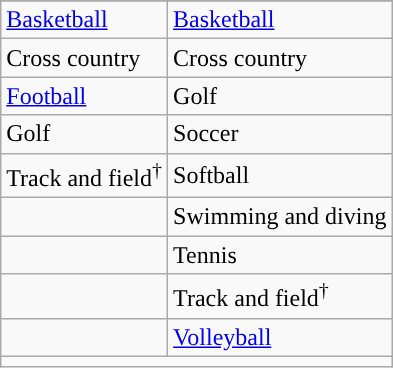<table class="wikitable" style= " ">
<tr>
</tr>
<tr>
<td><a href='#'>Basketball</a></td>
<td><a href='#'>Basketball</a></td>
</tr>
<tr>
<td>Cross country</td>
<td>Cross country</td>
</tr>
<tr>
<td><a href='#'>Football</a></td>
<td>Golf</td>
</tr>
<tr>
<td>Golf</td>
<td>Soccer</td>
</tr>
<tr>
<td>Track and field<sup>†</sup></td>
<td>Softball</td>
</tr>
<tr>
<td></td>
<td>Swimming and diving</td>
</tr>
<tr>
<td></td>
<td>Tennis</td>
</tr>
<tr>
<td></td>
<td>Track and field<sup>†</sup></td>
</tr>
<tr>
<td></td>
<td><a href='#'>Volleyball</a></td>
</tr>
<tr>
<td colspan="2"></td>
</tr>
</table>
